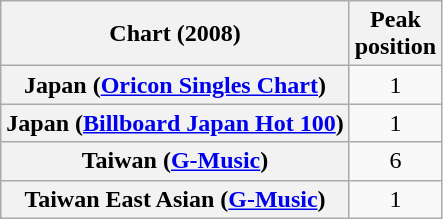<table class="wikitable sortable plainrowheaders" style="text-align:center">
<tr>
<th scope="col">Chart (2008)</th>
<th scope="col">Peak<br> position</th>
</tr>
<tr>
<th scope="row">Japan (<a href='#'>Oricon Singles Chart</a>)</th>
<td>1</td>
</tr>
<tr>
<th scope="row">Japan (<a href='#'>Billboard Japan Hot 100</a>)</th>
<td>1</td>
</tr>
<tr>
<th scope="row">Taiwan (<a href='#'>G-Music</a>)</th>
<td>6</td>
</tr>
<tr>
<th scope="row">Taiwan East Asian (<a href='#'>G-Music</a>)</th>
<td>1</td>
</tr>
</table>
